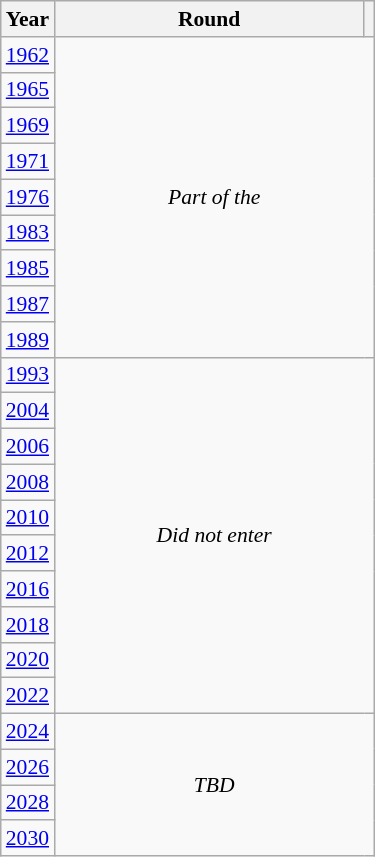<table class="wikitable" style="text-align: center; font-size:90%">
<tr>
<th>Year</th>
<th style="width:200px">Round</th>
<th></th>
</tr>
<tr>
<td><a href='#'>1962</a></td>
<td colspan="2" rowspan="9"><em>Part of the </em></td>
</tr>
<tr>
<td><a href='#'>1965</a></td>
</tr>
<tr>
<td><a href='#'>1969</a></td>
</tr>
<tr>
<td><a href='#'>1971</a></td>
</tr>
<tr>
<td><a href='#'>1976</a></td>
</tr>
<tr>
<td><a href='#'>1983</a></td>
</tr>
<tr>
<td><a href='#'>1985</a></td>
</tr>
<tr>
<td><a href='#'>1987</a></td>
</tr>
<tr>
<td><a href='#'>1989</a></td>
</tr>
<tr>
<td><a href='#'>1993</a></td>
<td colspan="2" rowspan="10"><em>Did not enter</em></td>
</tr>
<tr>
<td><a href='#'>2004</a></td>
</tr>
<tr>
<td><a href='#'>2006</a></td>
</tr>
<tr>
<td><a href='#'>2008</a></td>
</tr>
<tr>
<td><a href='#'>2010</a></td>
</tr>
<tr>
<td><a href='#'>2012</a></td>
</tr>
<tr>
<td><a href='#'>2016</a></td>
</tr>
<tr>
<td><a href='#'>2018</a></td>
</tr>
<tr>
<td><a href='#'>2020</a></td>
</tr>
<tr>
<td><a href='#'>2022</a></td>
</tr>
<tr>
<td><a href='#'>2024</a></td>
<td colspan="2" rowspan="4"><em>TBD</em></td>
</tr>
<tr>
<td><a href='#'>2026</a></td>
</tr>
<tr>
<td><a href='#'>2028</a></td>
</tr>
<tr>
<td><a href='#'>2030</a></td>
</tr>
</table>
